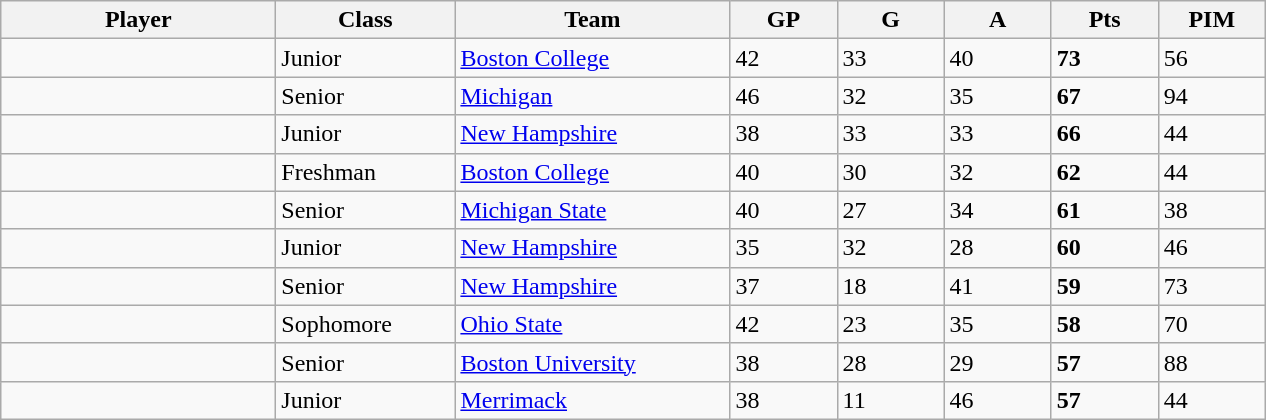<table class="wikitable sortable">
<tr>
<th style="width: 11em;">Player</th>
<th style="width: 7em;">Class</th>
<th style="width: 11em;">Team</th>
<th style="width: 4em;">GP</th>
<th style="width: 4em;">G</th>
<th style="width: 4em;">A</th>
<th style="width: 4em;">Pts</th>
<th style="width: 4em;">PIM</th>
</tr>
<tr>
<td></td>
<td>Junior</td>
<td><a href='#'>Boston College</a></td>
<td>42</td>
<td>33</td>
<td>40</td>
<td><strong>73</strong></td>
<td>56</td>
</tr>
<tr>
<td></td>
<td>Senior</td>
<td><a href='#'>Michigan</a></td>
<td>46</td>
<td>32</td>
<td>35</td>
<td><strong>67</strong></td>
<td>94</td>
</tr>
<tr>
<td></td>
<td>Junior</td>
<td><a href='#'>New Hampshire</a></td>
<td>38</td>
<td>33</td>
<td>33</td>
<td><strong>66</strong></td>
<td>44</td>
</tr>
<tr>
<td></td>
<td>Freshman</td>
<td><a href='#'>Boston College</a></td>
<td>40</td>
<td>30</td>
<td>32</td>
<td><strong>62</strong></td>
<td>44</td>
</tr>
<tr>
<td></td>
<td>Senior</td>
<td><a href='#'>Michigan State</a></td>
<td>40</td>
<td>27</td>
<td>34</td>
<td><strong>61</strong></td>
<td>38</td>
</tr>
<tr>
<td></td>
<td>Junior</td>
<td><a href='#'>New Hampshire</a></td>
<td>35</td>
<td>32</td>
<td>28</td>
<td><strong>60</strong></td>
<td>46</td>
</tr>
<tr>
<td></td>
<td>Senior</td>
<td><a href='#'>New Hampshire</a></td>
<td>37</td>
<td>18</td>
<td>41</td>
<td><strong>59</strong></td>
<td>73</td>
</tr>
<tr>
<td></td>
<td>Sophomore</td>
<td><a href='#'>Ohio State</a></td>
<td>42</td>
<td>23</td>
<td>35</td>
<td><strong>58</strong></td>
<td>70</td>
</tr>
<tr>
<td></td>
<td>Senior</td>
<td><a href='#'>Boston University</a></td>
<td>38</td>
<td>28</td>
<td>29</td>
<td><strong>57</strong></td>
<td>88</td>
</tr>
<tr>
<td></td>
<td>Junior</td>
<td><a href='#'>Merrimack</a></td>
<td>38</td>
<td>11</td>
<td>46</td>
<td><strong>57</strong></td>
<td>44</td>
</tr>
</table>
